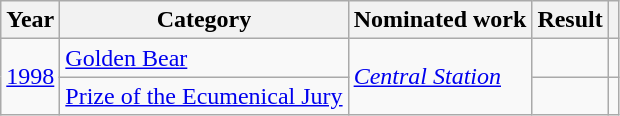<table class="wikitable sortable">
<tr>
<th>Year</th>
<th>Category</th>
<th>Nominated work</th>
<th>Result</th>
<th class="unsortable"></th>
</tr>
<tr>
<td rowspan="2"><a href='#'>1998</a></td>
<td><a href='#'>Golden Bear</a></td>
<td rowspan="2"><em><a href='#'>Central Station</a></em></td>
<td></td>
<td></td>
</tr>
<tr>
<td><a href='#'>Prize of the Ecumenical Jury</a></td>
<td></td>
<td></td>
</tr>
</table>
